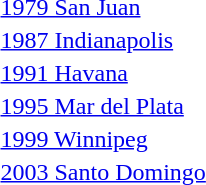<table>
<tr>
<td><a href='#'>1979 San Juan</a><br></td>
<td></td>
<td></td>
<td></td>
</tr>
<tr>
<td><a href='#'>1987 Indianapolis</a><br></td>
<td></td>
<td></td>
<td></td>
</tr>
<tr>
<td><a href='#'>1991 Havana</a><br></td>
<td></td>
<td></td>
<td></td>
</tr>
<tr>
<td><a href='#'>1995 Mar del Plata</a><br></td>
<td></td>
<td></td>
<td></td>
</tr>
<tr>
<td><a href='#'>1999 Winnipeg</a><br></td>
<td></td>
<td></td>
<td></td>
</tr>
<tr>
<td><a href='#'>2003 Santo Domingo</a><br></td>
<td></td>
<td></td>
<td></td>
</tr>
</table>
